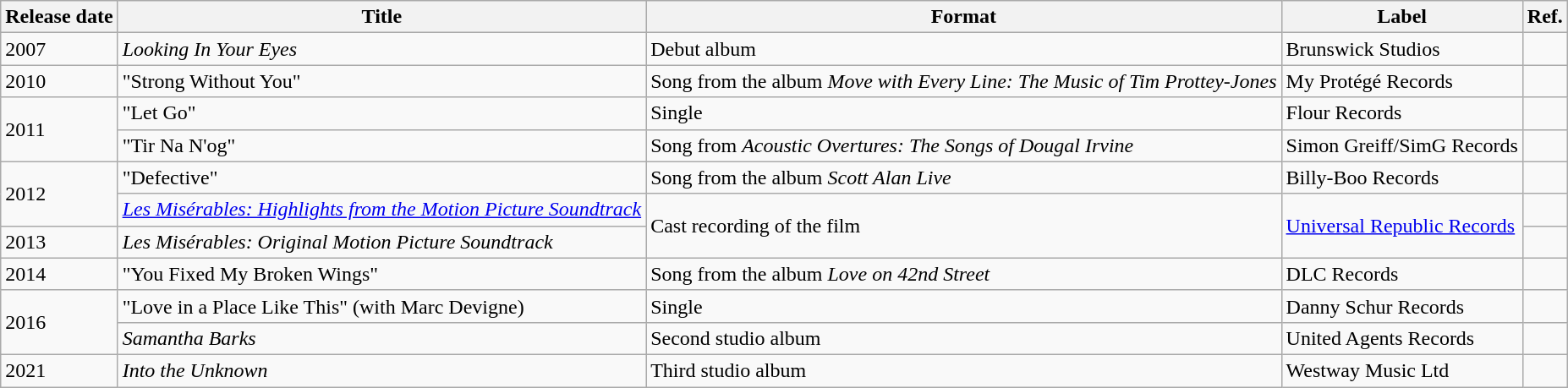<table class="wikitable sortable">
<tr>
<th>Release date</th>
<th>Title</th>
<th>Format</th>
<th class="unsortable">Label</th>
<th>Ref.</th>
</tr>
<tr>
<td>2007</td>
<td><em>Looking In Your Eyes</em></td>
<td>Debut album</td>
<td>Brunswick Studios</td>
<td></td>
</tr>
<tr>
<td>2010</td>
<td>"Strong Without You"</td>
<td>Song from the album <em>Move with Every Line: The Music of Tim Prottey-Jones</em></td>
<td>My Protégé Records</td>
<td></td>
</tr>
<tr>
<td rowspan="2">2011</td>
<td>"Let Go"</td>
<td>Single</td>
<td>Flour Records</td>
<td></td>
</tr>
<tr>
<td>"Tir Na N'og"</td>
<td>Song from <em>Acoustic Overtures: The Songs of Dougal Irvine</em></td>
<td>Simon Greiff/SimG Records</td>
<td></td>
</tr>
<tr>
<td rowspan="2">2012</td>
<td>"Defective"</td>
<td>Song from the album <em>Scott Alan Live</em></td>
<td>Billy-Boo Records</td>
<td></td>
</tr>
<tr>
<td><em><a href='#'>Les Misérables: Highlights from the Motion Picture Soundtrack</a></em></td>
<td rowspan="2">Cast recording of the film</td>
<td rowspan="2"><a href='#'>Universal Republic Records</a></td>
<td></td>
</tr>
<tr>
<td>2013</td>
<td><em>Les Misérables: Original Motion Picture Soundtrack</em></td>
<td></td>
</tr>
<tr>
<td>2014</td>
<td>"You Fixed My Broken Wings"</td>
<td>Song from the album <em>Love on 42nd Street</em></td>
<td>DLC Records</td>
<td></td>
</tr>
<tr>
<td rowspan="2">2016</td>
<td>"Love in a Place Like This" (with Marc Devigne)</td>
<td>Single</td>
<td>Danny Schur Records</td>
<td></td>
</tr>
<tr>
<td><em>Samantha Barks</em></td>
<td>Second studio album</td>
<td>United Agents Records</td>
<td></td>
</tr>
<tr>
<td>2021</td>
<td><em>Into the Unknown</em></td>
<td>Third studio album</td>
<td>Westway Music Ltd</td>
<td></td>
</tr>
</table>
